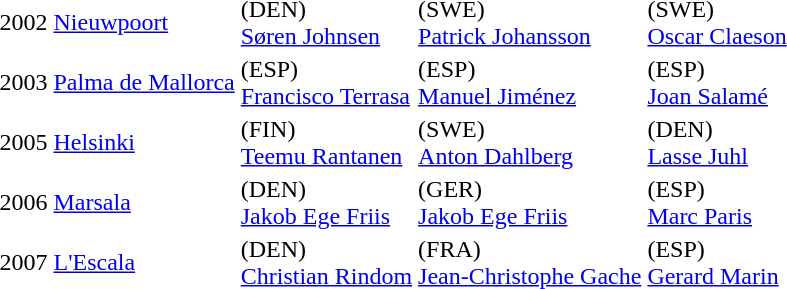<table>
<tr>
<td>2002  <a href='#'>Nieuwpoort</a></td>
<td> (DEN)<br><a href='#'>Søren Johnsen</a></td>
<td> (SWE)<br><a href='#'>Patrick Johansson</a></td>
<td> (SWE)<br><a href='#'>Oscar Claeson</a></td>
</tr>
<tr>
<td>2003  <a href='#'>Palma de Mallorca</a></td>
<td> (ESP)<br><a href='#'>Francisco Terrasa</a></td>
<td> (ESP)<br><a href='#'>Manuel Jiménez</a></td>
<td> (ESP)<br><a href='#'>Joan Salamé</a></td>
</tr>
<tr>
<td>2005  <a href='#'>Helsinki</a></td>
<td> (FIN)<br><a href='#'>Teemu Rantanen</a></td>
<td> (SWE)<br><a href='#'>Anton Dahlberg</a></td>
<td> (DEN)<br><a href='#'>Lasse Juhl</a></td>
</tr>
<tr>
<td>2006 <a href='#'>Marsala</a></td>
<td> (DEN)<br><a href='#'>Jakob Ege Friis</a></td>
<td> (GER)<br><a href='#'>Jakob Ege Friis</a></td>
<td> (ESP)<br><a href='#'>Marc Paris</a></td>
</tr>
<tr>
<td>2007  <a href='#'>L'Escala</a></td>
<td> (DEN)<br><a href='#'>Christian Rindom</a></td>
<td> (FRA)<br><a href='#'>Jean-Christophe Gache</a></td>
<td> (ESP)<br><a href='#'>Gerard Marin</a></td>
</tr>
<tr>
</tr>
</table>
